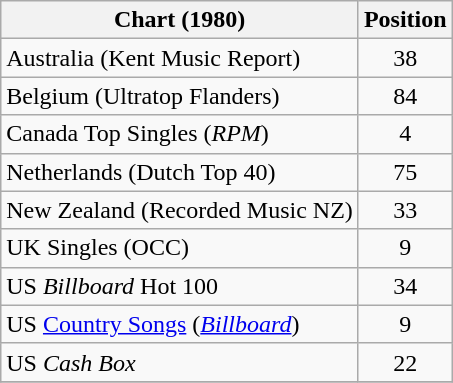<table class="wikitable sortable">
<tr>
<th>Chart (1980)</th>
<th>Position</th>
</tr>
<tr>
<td>Australia (Kent Music Report)</td>
<td style="text-align:center;">38</td>
</tr>
<tr>
<td>Belgium (Ultratop Flanders)</td>
<td style="text-align:center;">84</td>
</tr>
<tr>
<td>Canada Top Singles (<em>RPM</em>)</td>
<td style="text-align:center;">4</td>
</tr>
<tr>
<td>Netherlands (Dutch Top 40)</td>
<td style="text-align:center;">75</td>
</tr>
<tr>
<td>New Zealand (Recorded Music NZ)</td>
<td style="text-align:center;">33</td>
</tr>
<tr>
<td>UK Singles (OCC)</td>
<td style="text-align:center;">9</td>
</tr>
<tr>
<td>US <em>Billboard</em> Hot 100</td>
<td style="text-align:center;">34</td>
</tr>
<tr>
<td>US <a href='#'>Country Songs</a> (<em><a href='#'>Billboard</a></em>)</td>
<td align="center">9</td>
</tr>
<tr>
<td>US <em>Cash Box</em> </td>
<td style="text-align:center;">22</td>
</tr>
<tr>
</tr>
</table>
